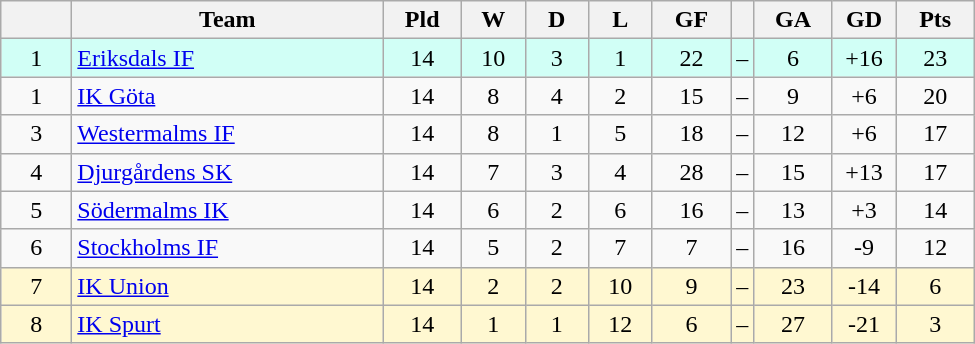<table class="wikitable" style="text-align: center;">
<tr>
<th style="width: 40px;"></th>
<th style="width: 200px;">Team</th>
<th style="width: 45px;">Pld</th>
<th style="width: 35px;">W</th>
<th style="width: 35px;">D</th>
<th style="width: 35px;">L</th>
<th style="width: 45px;">GF</th>
<th></th>
<th style="width: 45px;">GA</th>
<th style="width: 35px;">GD</th>
<th style="width: 45px;">Pts</th>
</tr>
<tr style="background: #d1fff6">
<td>1</td>
<td style="text-align: left;"><a href='#'>Eriksdals IF</a></td>
<td>14</td>
<td>10</td>
<td>3</td>
<td>1</td>
<td>22</td>
<td>–</td>
<td>6</td>
<td>+16</td>
<td>23</td>
</tr>
<tr>
<td>1</td>
<td style="text-align: left;"><a href='#'>IK Göta</a></td>
<td>14</td>
<td>8</td>
<td>4</td>
<td>2</td>
<td>15</td>
<td>–</td>
<td>9</td>
<td>+6</td>
<td>20</td>
</tr>
<tr>
<td>3</td>
<td style="text-align: left;"><a href='#'>Westermalms IF</a></td>
<td>14</td>
<td>8</td>
<td>1</td>
<td>5</td>
<td>18</td>
<td>–</td>
<td>12</td>
<td>+6</td>
<td>17</td>
</tr>
<tr>
<td>4</td>
<td style="text-align: left;"><a href='#'>Djurgårdens SK</a></td>
<td>14</td>
<td>7</td>
<td>3</td>
<td>4</td>
<td>28</td>
<td>–</td>
<td>15</td>
<td>+13</td>
<td>17</td>
</tr>
<tr>
<td>5</td>
<td style="text-align: left;"><a href='#'>Södermalms IK</a></td>
<td>14</td>
<td>6</td>
<td>2</td>
<td>6</td>
<td>16</td>
<td>–</td>
<td>13</td>
<td>+3</td>
<td>14</td>
</tr>
<tr>
<td>6</td>
<td style="text-align: left;"><a href='#'>Stockholms IF</a></td>
<td>14</td>
<td>5</td>
<td>2</td>
<td>7</td>
<td>7</td>
<td>–</td>
<td>16</td>
<td>-9</td>
<td>12</td>
</tr>
<tr style="background: #fff8d1">
<td>7</td>
<td style="text-align: left;"><a href='#'>IK Union</a></td>
<td>14</td>
<td>2</td>
<td>2</td>
<td>10</td>
<td>9</td>
<td>–</td>
<td>23</td>
<td>-14</td>
<td>6</td>
</tr>
<tr style="background: #fff8d1">
<td>8</td>
<td style="text-align: left;"><a href='#'>IK Spurt</a></td>
<td>14</td>
<td>1</td>
<td>1</td>
<td>12</td>
<td>6</td>
<td>–</td>
<td>27</td>
<td>-21</td>
<td>3</td>
</tr>
</table>
